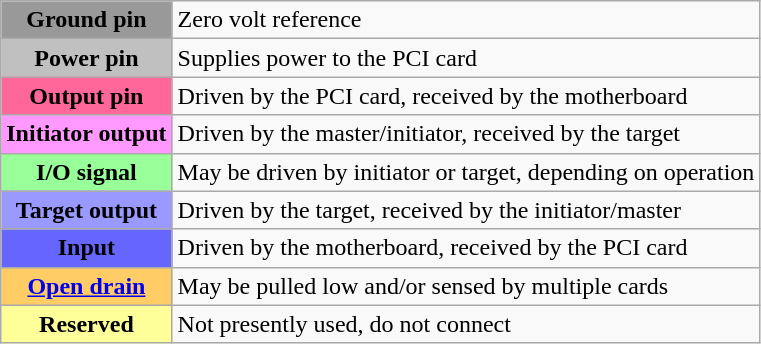<table class=wikitable>
<tr>
<th style="background:#999">Ground pin</th>
<td>Zero volt reference</td>
</tr>
<tr>
<th style="background:silver">Power pin</th>
<td>Supplies power to the PCI card</td>
</tr>
<tr>
<th style="background:#f69">Output pin</th>
<td>Driven by the PCI card, received by the motherboard</td>
</tr>
<tr>
<th style="background:#f9f">Initiator output</th>
<td>Driven by the master/initiator, received by the target</td>
</tr>
<tr>
<th style="background:#9f9">I/O signal</th>
<td>May be driven by initiator or target, depending on operation</td>
</tr>
<tr>
<th style="background:#99f">Target output</th>
<td>Driven by the target, received by the initiator/master</td>
</tr>
<tr>
<th style="background:#66f">Input</th>
<td>Driven by the motherboard, received by the PCI card</td>
</tr>
<tr>
<th style="background:#fc6"><a href='#'>Open drain</a></th>
<td>May be pulled low and/or sensed by multiple cards</td>
</tr>
<tr>
<th style="background:#ff9">Reserved</th>
<td>Not presently used, do not connect</td>
</tr>
</table>
